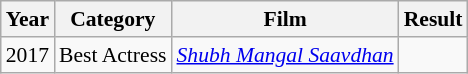<table class="wikitable" style="font-size: 90%;">
<tr>
<th>Year</th>
<th>Category</th>
<th>Film</th>
<th>Result</th>
</tr>
<tr>
<td>2017</td>
<td>Best Actress</td>
<td><em><a href='#'>Shubh Mangal Saavdhan</a></em></td>
<td></td>
</tr>
</table>
